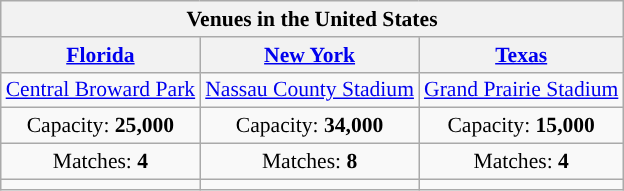<table class="wikitable" style="text-align:center;margin:auto;font-size:90%;">
<tr>
<th colspan="3">Venues in the United States</th>
</tr>
<tr>
<th><a href='#'>Florida</a></th>
<th><a href='#'>New York</a></th>
<th><a href='#'>Texas</a></th>
</tr>
<tr>
<td><a href='#'>Central Broward Park</a></td>
<td><a href='#'>Nassau County Stadium</a></td>
<td><a href='#'>Grand Prairie Stadium</a></td>
</tr>
<tr>
<td>Capacity: <strong>25,000</strong></td>
<td>Capacity: <strong>34,000</strong></td>
<td>Capacity: <strong>15,000</strong></td>
</tr>
<tr>
<td>Matches: <strong>4</strong></td>
<td>Matches: <strong>8</strong></td>
<td>Matches: <strong>4</strong></td>
</tr>
<tr>
<td></td>
<td></td>
<td></td>
</tr>
</table>
